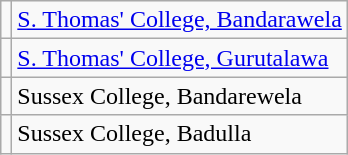<table class="wikitable">
<tr>
<td></td>
<td><a href='#'>S. Thomas' College, Bandarawela</a></td>
</tr>
<tr>
<td></td>
<td><a href='#'>S. Thomas' College, Gurutalawa</a></td>
</tr>
<tr>
<td></td>
<td>Sussex College, Bandarewela</td>
</tr>
<tr>
<td></td>
<td>Sussex College, Badulla</td>
</tr>
</table>
